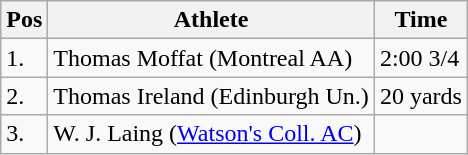<table class="wikitable">
<tr>
<th>Pos</th>
<th>Athlete</th>
<th>Time</th>
</tr>
<tr>
<td>1.</td>
<td>Thomas Moffat (Montreal AA)</td>
<td>2:00 3/4</td>
</tr>
<tr>
<td>2.</td>
<td>Thomas Ireland (Edinburgh Un.)</td>
<td>20 yards</td>
</tr>
<tr>
<td>3.</td>
<td>W. J. Laing (<a href='#'>Watson's Coll. AC</a>)</td>
<td></td>
</tr>
</table>
